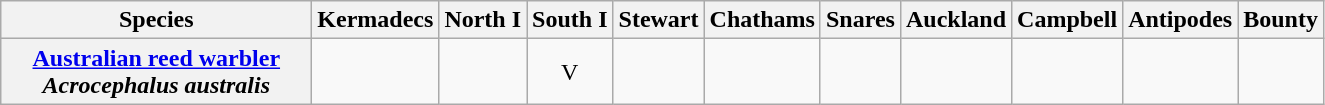<table class="wikitable" style="text-align:center">
<tr>
<th width="200">Species</th>
<th>Kermadecs</th>
<th>North I</th>
<th>South I</th>
<th>Stewart</th>
<th>Chathams</th>
<th>Snares</th>
<th>Auckland</th>
<th>Campbell</th>
<th>Antipodes</th>
<th>Bounty</th>
</tr>
<tr>
<th><a href='#'>Australian reed warbler</a><br><em>Acrocephalus australis</em></th>
<td></td>
<td></td>
<td>V</td>
<td></td>
<td></td>
<td></td>
<td></td>
<td></td>
<td></td>
<td></td>
</tr>
</table>
